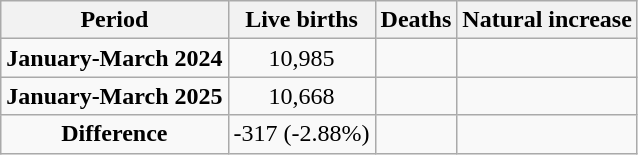<table class="wikitable"  style="text-align:center;">
<tr>
<th>Period</th>
<th>Live births</th>
<th>Deaths</th>
<th>Natural increase</th>
</tr>
<tr>
<td><strong>January-March 2024</strong></td>
<td>10,985</td>
<td></td>
<td></td>
</tr>
<tr>
<td><strong>January-March 2025</strong></td>
<td>10,668</td>
<td></td>
<td></td>
</tr>
<tr>
<td><strong>Difference</strong></td>
<td> -317 (-2.88%)</td>
<td></td>
<td></td>
</tr>
</table>
